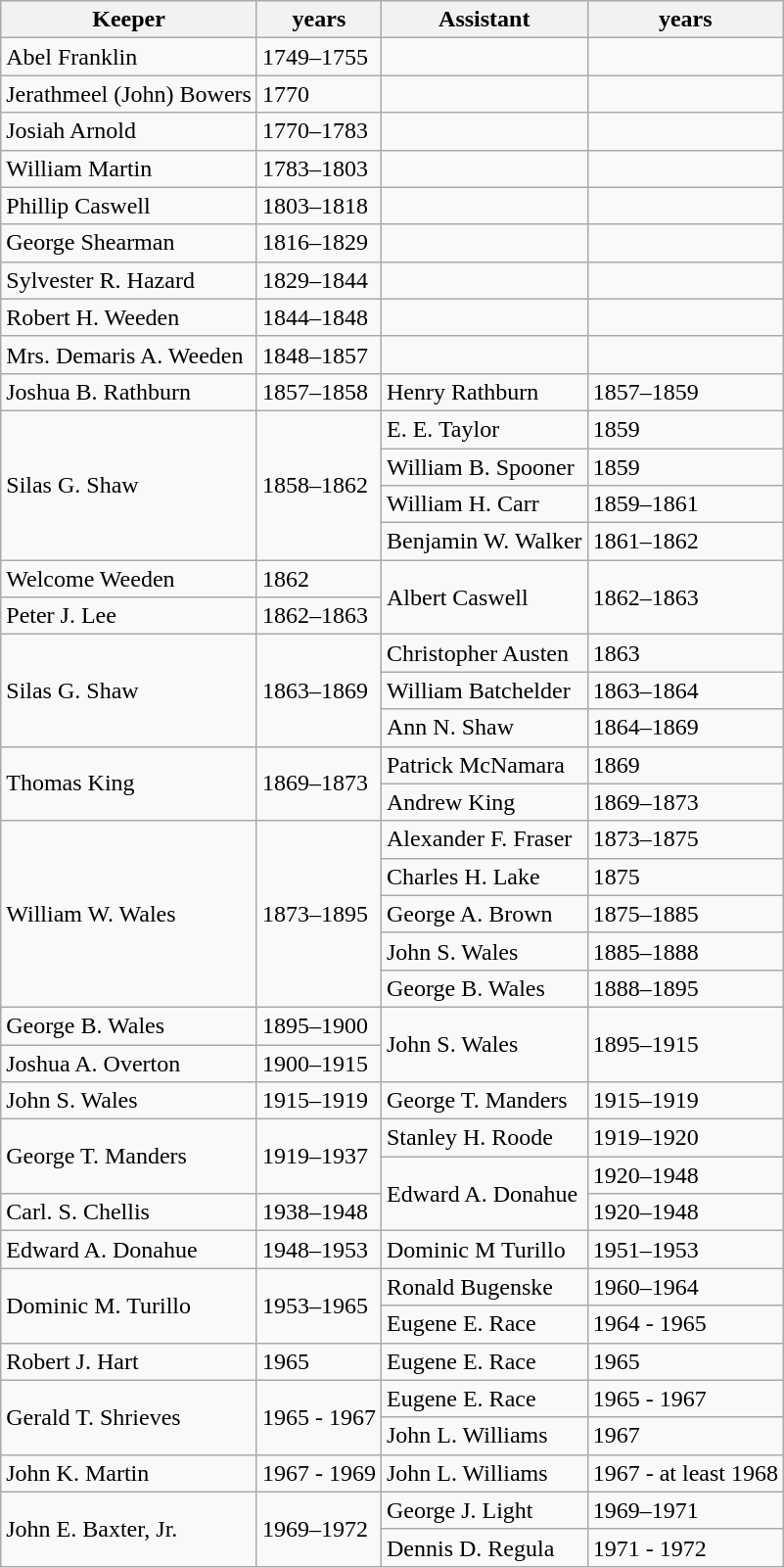<table class="wikitable">
<tr>
<th>Keeper</th>
<th>years</th>
<th>Assistant</th>
<th>years</th>
</tr>
<tr>
<td>Abel Franklin</td>
<td>1749–1755</td>
<td></td>
<td></td>
</tr>
<tr>
<td>Jerathmeel (John) Bowers</td>
<td>1770</td>
<td></td>
<td></td>
</tr>
<tr>
<td>Josiah Arnold</td>
<td>1770–1783</td>
<td></td>
<td></td>
</tr>
<tr>
<td>William Martin</td>
<td>1783–1803</td>
<td></td>
<td></td>
</tr>
<tr>
<td>Phillip Caswell</td>
<td>1803–1818</td>
<td></td>
<td></td>
</tr>
<tr>
<td>George Shearman</td>
<td>1816–1829</td>
<td></td>
<td></td>
</tr>
<tr>
<td>Sylvester R. Hazard</td>
<td>1829–1844</td>
<td></td>
<td></td>
</tr>
<tr>
<td>Robert H. Weeden</td>
<td>1844–1848</td>
<td></td>
<td></td>
</tr>
<tr>
<td>Mrs. Demaris A. Weeden</td>
<td>1848–1857</td>
<td></td>
<td></td>
</tr>
<tr>
<td>Joshua B. Rathburn</td>
<td>1857–1858</td>
<td rowspan="2">Henry Rathburn</td>
<td rowspan="2">1857–1859</td>
</tr>
<tr>
<td rowspan="5">Silas G. Shaw</td>
<td rowspan="5">1858–1862</td>
</tr>
<tr>
<td>E. E. Taylor</td>
<td>1859</td>
</tr>
<tr>
<td>William B. Spooner</td>
<td>1859</td>
</tr>
<tr>
<td>William H. Carr</td>
<td>1859–1861</td>
</tr>
<tr>
<td>Benjamin W. Walker</td>
<td>1861–1862</td>
</tr>
<tr>
<td>Welcome Weeden</td>
<td>1862</td>
<td rowspan="2">Albert Caswell</td>
<td rowspan="2">1862–1863</td>
</tr>
<tr>
<td>Peter J. Lee</td>
<td>1862–1863</td>
</tr>
<tr>
<td rowspan="3">Silas G. Shaw</td>
<td rowspan="3">1863–1869</td>
<td>Christopher Austen</td>
<td>1863</td>
</tr>
<tr>
<td>William Batchelder</td>
<td>1863–1864</td>
</tr>
<tr>
<td>Ann N. Shaw</td>
<td>1864–1869</td>
</tr>
<tr>
<td rowspan="2">Thomas King</td>
<td rowspan="2">1869–1873</td>
<td>Patrick McNamara</td>
<td>1869</td>
</tr>
<tr>
<td>Andrew King</td>
<td>1869–1873</td>
</tr>
<tr>
<td rowspan="6">William W. Wales</td>
<td rowspan="6">1873–1895</td>
<td>Alexander F. Fraser</td>
<td>1873–1875</td>
</tr>
<tr>
<td>Charles H. Lake</td>
<td>1875</td>
</tr>
<tr>
<td>George A. Brown</td>
<td>1875–1885</td>
</tr>
<tr>
<td>John S. Wales</td>
<td>1885–1888</td>
</tr>
<tr>
<td>George B. Wales</td>
<td>1888–1895</td>
</tr>
<tr>
<td rowspan="3">John S. Wales</td>
<td rowspan="3">1895–1915</td>
</tr>
<tr>
<td>George B. Wales</td>
<td>1895–1900</td>
</tr>
<tr>
<td>Joshua A. Overton</td>
<td>1900–1915</td>
</tr>
<tr>
<td>John S. Wales</td>
<td>1915–1919</td>
<td>George T. Manders</td>
<td>1915–1919</td>
</tr>
<tr>
<td rowspan="2">George T. Manders</td>
<td rowspan="2">1919–1937</td>
<td>Stanley H. Roode</td>
<td>1919–1920</td>
</tr>
<tr>
<td rowspan="2">Edward A. Donahue</td>
<td>1920–1948</td>
</tr>
<tr>
<td>Carl. S. Chellis</td>
<td>1938–1948</td>
<td>1920–1948</td>
</tr>
<tr>
<td>Edward A. Donahue</td>
<td>1948–1953</td>
<td>Dominic M Turillo</td>
<td>1951–1953</td>
</tr>
<tr>
<td rowspan="2">Dominic M. Turillo</td>
<td rowspan="2">1953–1965</td>
<td>Ronald Bugenske</td>
<td>1960–1964</td>
</tr>
<tr>
<td>Eugene E. Race</td>
<td>1964 - 1965</td>
</tr>
<tr>
<td>Robert J. Hart</td>
<td>1965</td>
<td>Eugene E. Race</td>
<td>1965</td>
</tr>
<tr>
<td rowspan="2">Gerald T. Shrieves</td>
<td rowspan="2">1965 - 1967</td>
<td>Eugene E. Race</td>
<td>1965 - 1967</td>
</tr>
<tr>
<td>John L. Williams</td>
<td>1967</td>
</tr>
<tr>
<td>John K. Martin</td>
<td>1967 - 1969</td>
<td>John L. Williams</td>
<td>1967 - at least 1968</td>
</tr>
<tr>
<td rowspan="2">John E. Baxter, Jr.</td>
<td rowspan="2">1969–1972</td>
<td>George J. Light</td>
<td>1969–1971</td>
</tr>
<tr>
<td>Dennis D. Regula</td>
<td>1971 - 1972</td>
</tr>
</table>
